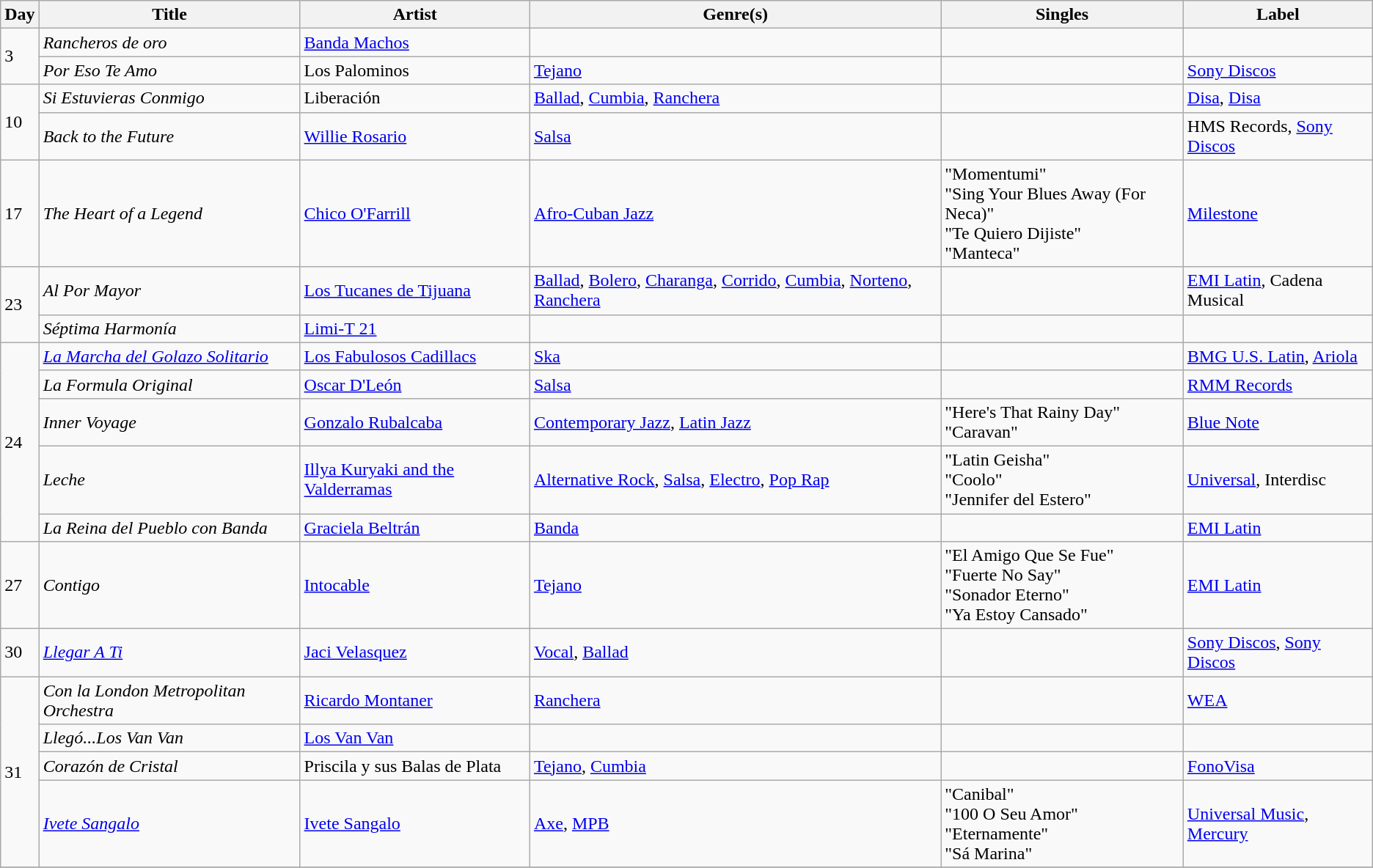<table class="wikitable sortable" style="text-align: left;">
<tr>
<th>Day</th>
<th>Title</th>
<th>Artist</th>
<th>Genre(s)</th>
<th>Singles</th>
<th>Label</th>
</tr>
<tr>
<td rowspan="2">3</td>
<td><em>Rancheros de oro</em></td>
<td><a href='#'>Banda Machos</a></td>
<td></td>
<td></td>
<td></td>
</tr>
<tr>
<td><em>Por Eso Te Amo</em></td>
<td>Los Palominos</td>
<td><a href='#'>Tejano</a></td>
<td></td>
<td><a href='#'>Sony Discos</a></td>
</tr>
<tr>
<td rowspan="2">10</td>
<td><em>Si Estuvieras Conmigo</em></td>
<td>Liberación</td>
<td><a href='#'>Ballad</a>, <a href='#'>Cumbia</a>, <a href='#'>Ranchera</a></td>
<td></td>
<td><a href='#'>Disa</a>, <a href='#'>Disa</a></td>
</tr>
<tr>
<td><em>Back to the Future</em></td>
<td><a href='#'>Willie Rosario</a></td>
<td><a href='#'>Salsa</a></td>
<td></td>
<td>HMS Records, <a href='#'>Sony Discos</a></td>
</tr>
<tr>
<td>17</td>
<td><em>The Heart of a Legend</em></td>
<td><a href='#'>Chico O'Farrill</a></td>
<td><a href='#'>Afro-Cuban Jazz</a></td>
<td>"Momentumi"<br>"Sing Your Blues Away (For Neca)"<br>"Te Quiero Dijiste"<br>"Manteca"</td>
<td><a href='#'>Milestone</a></td>
</tr>
<tr>
<td rowspan="2">23</td>
<td><em>Al Por Mayor</em></td>
<td><a href='#'>Los Tucanes de Tijuana</a></td>
<td><a href='#'>Ballad</a>, <a href='#'>Bolero</a>, <a href='#'>Charanga</a>, <a href='#'>Corrido</a>, <a href='#'>Cumbia</a>, <a href='#'>Norteno</a>, <a href='#'>Ranchera</a></td>
<td></td>
<td><a href='#'>EMI Latin</a>, Cadena Musical</td>
</tr>
<tr>
<td><em>Séptima Harmonía</em></td>
<td><a href='#'>Limi-T 21</a></td>
<td></td>
<td></td>
<td></td>
</tr>
<tr>
<td rowspan="5">24</td>
<td><em><a href='#'>La Marcha del Golazo Solitario</a></em></td>
<td><a href='#'>Los Fabulosos Cadillacs</a></td>
<td><a href='#'>Ska</a></td>
<td></td>
<td><a href='#'>BMG U.S. Latin</a>, <a href='#'>Ariola</a></td>
</tr>
<tr>
<td><em>La Formula Original</em></td>
<td><a href='#'>Oscar D'León</a></td>
<td><a href='#'>Salsa</a></td>
<td></td>
<td><a href='#'>RMM Records</a></td>
</tr>
<tr>
<td><em>Inner Voyage</em></td>
<td><a href='#'>Gonzalo Rubalcaba</a></td>
<td><a href='#'>Contemporary Jazz</a>, <a href='#'>Latin Jazz</a></td>
<td>"Here's That Rainy Day"<br>"Caravan"</td>
<td><a href='#'>Blue Note</a></td>
</tr>
<tr>
<td><em>Leche</em></td>
<td><a href='#'>Illya Kuryaki and the Valderramas</a></td>
<td><a href='#'>Alternative Rock</a>, <a href='#'>Salsa</a>, <a href='#'>Electro</a>, <a href='#'>Pop Rap</a></td>
<td>"Latin Geisha"<br>"Coolo"<br>"Jennifer del Estero"</td>
<td><a href='#'>Universal</a>, Interdisc</td>
</tr>
<tr>
<td><em>La Reina del Pueblo con Banda</em></td>
<td><a href='#'>Graciela Beltrán</a></td>
<td><a href='#'>Banda</a></td>
<td></td>
<td><a href='#'>EMI Latin</a></td>
</tr>
<tr>
<td>27</td>
<td><em>Contigo</em></td>
<td><a href='#'>Intocable</a></td>
<td><a href='#'>Tejano</a></td>
<td>"El Amigo Que Se Fue"<br>"Fuerte No Say"<br>"Sonador Eterno"<br>"Ya Estoy Cansado"</td>
<td><a href='#'>EMI Latin</a></td>
</tr>
<tr>
<td>30</td>
<td><em><a href='#'>Llegar A Ti</a></em></td>
<td><a href='#'>Jaci Velasquez</a></td>
<td><a href='#'>Vocal</a>, <a href='#'>Ballad</a></td>
<td></td>
<td><a href='#'>Sony Discos</a>, <a href='#'>Sony Discos</a></td>
</tr>
<tr>
<td rowspan="4">31</td>
<td><em>Con la London Metropolitan Orchestra</em></td>
<td><a href='#'>Ricardo Montaner</a></td>
<td><a href='#'>Ranchera</a></td>
<td></td>
<td><a href='#'>WEA</a></td>
</tr>
<tr>
<td><em>Llegó...Los Van Van</em></td>
<td><a href='#'>Los Van Van</a></td>
<td></td>
<td></td>
<td></td>
</tr>
<tr>
<td><em>Corazón de Cristal</em></td>
<td>Priscila y sus Balas de Plata</td>
<td><a href='#'>Tejano</a>, <a href='#'>Cumbia</a></td>
<td></td>
<td><a href='#'>FonoVisa</a></td>
</tr>
<tr>
<td><em><a href='#'>Ivete Sangalo</a></em></td>
<td><a href='#'>Ivete Sangalo</a></td>
<td><a href='#'>Axe</a>, <a href='#'>MPB</a></td>
<td>"Canibal"<br>"100 O Seu Amor"<br>"Eternamente"<br>"Sá Marina"</td>
<td><a href='#'>Universal Music</a>, <a href='#'>Mercury</a></td>
</tr>
<tr>
</tr>
</table>
